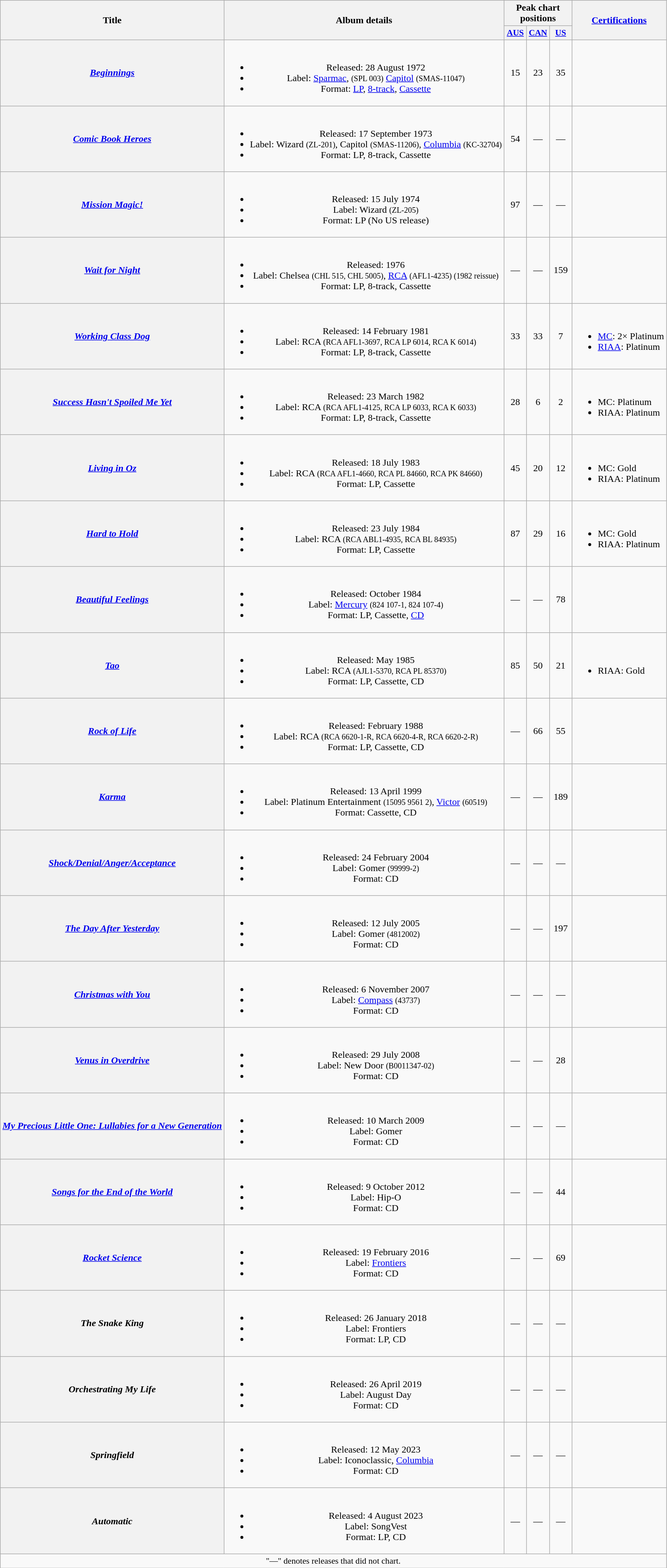<table class="wikitable plainrowheaders" style="text-align:center;">
<tr>
<th scope="col" rowspan="2">Title</th>
<th scope="col" rowspan="2">Album details</th>
<th scope="col" colspan="3">Peak chart positions</th>
<th scope="col" rowspan="2"><a href='#'>Certifications</a></th>
</tr>
<tr>
<th scope="col" style="width:2.2em;font-size:90%;"><a href='#'>AUS</a><br></th>
<th scope="col" style="width:2.2em;font-size:90%;"><a href='#'>CAN</a></th>
<th scope="col" style="width:2.2em;font-size:90%;"><a href='#'>US</a><br></th>
</tr>
<tr>
<th scope="row"><em><a href='#'>Beginnings</a></em></th>
<td><br><ul><li>Released: 28 August 1972</li><li>Label: <a href='#'>Sparmac</a>, <small>(SPL 003)</small> <a href='#'>Capitol</a> <small>(SMAS-11047)</small></li><li>Format: <a href='#'>LP</a>, <a href='#'>8-track</a>, <a href='#'>Cassette</a></li></ul></td>
<td>15</td>
<td>23</td>
<td>35</td>
<td></td>
</tr>
<tr>
<th scope="row"><em><a href='#'>Comic Book Heroes</a></em></th>
<td><br><ul><li>Released: 17 September 1973</li><li>Label: Wizard <small>(ZL-201)</small>, Capitol <small>(SMAS-11206)</small>, <a href='#'>Columbia</a> <small>(KC-32704)</small></li><li>Format: LP, 8-track, Cassette</li></ul></td>
<td>54</td>
<td>—</td>
<td>—</td>
<td></td>
</tr>
<tr>
<th scope="row"><em><a href='#'>Mission Magic!</a></em></th>
<td><br><ul><li>Released: 15 July 1974</li><li>Label: Wizard <small>(ZL-205)</small></li><li>Format: LP (No US release)</li></ul></td>
<td>97</td>
<td>—</td>
<td>—</td>
<td></td>
</tr>
<tr>
<th scope="row"><em><a href='#'>Wait for Night</a></em></th>
<td><br><ul><li>Released: 1976</li><li>Label: Chelsea <small>(CHL 515, CHL 5005)</small>, <a href='#'>RCA</a> <small>(AFL1-4235) (1982 reissue)</small></li><li>Format: LP, 8-track, Cassette</li></ul></td>
<td>—</td>
<td>—</td>
<td>159</td>
<td></td>
</tr>
<tr>
<th scope="row"><em><a href='#'>Working Class Dog</a></em></th>
<td><br><ul><li>Released: 14 February 1981</li><li>Label: RCA <small>(RCA AFL1-3697, RCA LP 6014, RCA K 6014)</small></li><li>Format: LP, 8-track, Cassette</li></ul></td>
<td>33</td>
<td>33</td>
<td>7</td>
<td style="text-align:left;"><br><ul><li><a href='#'>MC</a>: 2× Platinum</li><li><a href='#'>RIAA</a>: Platinum</li></ul></td>
</tr>
<tr>
<th scope="row"><em><a href='#'>Success Hasn't Spoiled Me Yet</a></em></th>
<td><br><ul><li>Released: 23 March 1982</li><li>Label: RCA <small>(RCA AFL1-4125, RCA LP 6033, RCA K 6033)</small></li><li>Format: LP, 8-track, Cassette</li></ul></td>
<td>28</td>
<td>6</td>
<td>2</td>
<td style="text-align:left;"><br><ul><li>MC: Platinum</li><li>RIAA: Platinum</li></ul></td>
</tr>
<tr>
<th scope="row"><em><a href='#'>Living in Oz</a></em></th>
<td><br><ul><li>Released: 18 July 1983</li><li>Label: RCA <small>(RCA AFL1-4660, RCA PL 84660, RCA PK 84660)</small></li><li>Format: LP, Cassette</li></ul></td>
<td>45</td>
<td>20</td>
<td>12</td>
<td style="text-align:left;"><br><ul><li>MC: Gold</li><li>RIAA: Platinum</li></ul></td>
</tr>
<tr>
<th scope="row"><em><a href='#'>Hard to Hold</a></em></th>
<td><br><ul><li>Released: 23 July 1984</li><li>Label: RCA <small>(RCA ABL1-4935, RCA BL 84935)</small></li><li>Format: LP, Cassette</li></ul></td>
<td>87</td>
<td>29</td>
<td>16</td>
<td style="text-align:left;"><br><ul><li>MC: Gold</li><li>RIAA: Platinum</li></ul></td>
</tr>
<tr>
<th scope="row"><em><a href='#'>Beautiful Feelings</a></em></th>
<td><br><ul><li>Released: October 1984</li><li>Label: <a href='#'>Mercury</a> <small>(824 107-1, 824 107-4)</small></li><li>Format: LP, Cassette, <a href='#'>CD</a></li></ul></td>
<td>—</td>
<td>—</td>
<td>78</td>
<td></td>
</tr>
<tr>
<th scope="row"><em><a href='#'>Tao</a></em></th>
<td><br><ul><li>Released: May 1985</li><li>Label: RCA <small>(AJL1-5370, RCA PL 85370)</small></li><li>Format: LP, Cassette, CD</li></ul></td>
<td>85</td>
<td>50</td>
<td>21</td>
<td style="text-align:left;"><br><ul><li>RIAA: Gold</li></ul></td>
</tr>
<tr>
<th scope="row"><em><a href='#'>Rock of Life</a></em></th>
<td><br><ul><li>Released: February 1988</li><li>Label: RCA <small>(RCA 6620-1-R, RCA 6620-4-R, RCA 6620-2-R)</small></li><li>Format: LP, Cassette, CD</li></ul></td>
<td>—</td>
<td>66</td>
<td>55</td>
<td></td>
</tr>
<tr>
<th scope="row"><em><a href='#'>Karma</a></em></th>
<td><br><ul><li>Released: 13 April 1999</li><li>Label: Platinum Entertainment <small>(15095 9561 2)</small>, <a href='#'>Victor</a> <small>(60519)</small></li><li>Format: Cassette, CD</li></ul></td>
<td>—</td>
<td>—</td>
<td>189</td>
<td></td>
</tr>
<tr>
<th scope="row"><em><a href='#'>Shock/Denial/Anger/Acceptance</a></em></th>
<td><br><ul><li>Released: 24 February 2004</li><li>Label: Gomer <small>(99999-2)</small></li><li>Format: CD</li></ul></td>
<td>—</td>
<td>—</td>
<td>—</td>
<td></td>
</tr>
<tr>
<th scope="row"><em><a href='#'>The Day After Yesterday</a></em></th>
<td><br><ul><li>Released: 12 July 2005</li><li>Label: Gomer <small>(4812002)</small></li><li>Format: CD</li></ul></td>
<td>—</td>
<td>—</td>
<td>197</td>
<td></td>
</tr>
<tr>
<th scope="row"><em><a href='#'>Christmas with You</a></em></th>
<td><br><ul><li>Released: 6 November 2007</li><li>Label: <a href='#'>Compass</a> <small>(43737)</small></li><li>Format: CD</li></ul></td>
<td>—</td>
<td>—</td>
<td>—</td>
<td></td>
</tr>
<tr>
<th scope="row"><em><a href='#'>Venus in Overdrive</a></em></th>
<td><br><ul><li>Released: 29 July 2008</li><li>Label: New Door <small>(B0011347-02)</small></li><li>Format: CD</li></ul></td>
<td>—</td>
<td>—</td>
<td>28</td>
<td></td>
</tr>
<tr>
<th scope="row"><em><a href='#'>My Precious Little One: Lullabies for a New Generation</a></em></th>
<td><br><ul><li>Released: 10 March 2009</li><li>Label: Gomer</li><li>Format: CD</li></ul></td>
<td>—</td>
<td>—</td>
<td>—</td>
<td></td>
</tr>
<tr>
<th scope="row"><em><a href='#'>Songs for the End of the World</a></em></th>
<td><br><ul><li>Released: 9 October 2012</li><li>Label: Hip-O</li><li>Format: CD</li></ul></td>
<td>—</td>
<td>—</td>
<td>44</td>
<td></td>
</tr>
<tr>
<th scope="row"><em><a href='#'>Rocket Science</a></em></th>
<td><br><ul><li>Released: 19 February 2016</li><li>Label: <a href='#'>Frontiers</a></li><li>Format: CD</li></ul></td>
<td>—</td>
<td>—</td>
<td>69</td>
<td></td>
</tr>
<tr>
<th scope="row"><em>The Snake King</em></th>
<td><br><ul><li>Released: 26 January 2018</li><li>Label: Frontiers</li><li>Format: LP, CD</li></ul></td>
<td>—</td>
<td>—</td>
<td>—</td>
<td></td>
</tr>
<tr>
<th scope="row"><em>Orchestrating My Life</em></th>
<td><br><ul><li>Released: 26 April 2019</li><li>Label: August Day</li><li>Format: CD</li></ul></td>
<td>—</td>
<td>—</td>
<td>—</td>
<td></td>
</tr>
<tr>
<th scope="row"><em>Springfield</em></th>
<td><br><ul><li>Released: 12 May 2023 </li><li>Label: Iconoclassic, <a href='#'>Columbia</a></li><li>Format: CD</li></ul></td>
<td>—</td>
<td>—</td>
<td>—</td>
<td></td>
</tr>
<tr>
<th scope="row"><em>Automatic</em></th>
<td><br><ul><li>Released: 4 August 2023</li><li>Label: SongVest</li><li>Format: LP, CD</li></ul></td>
<td>—</td>
<td>—</td>
<td>—</td>
<td></td>
</tr>
<tr>
<td colspan="6" style="font-size:90%">"—" denotes releases that did not chart.</td>
</tr>
</table>
